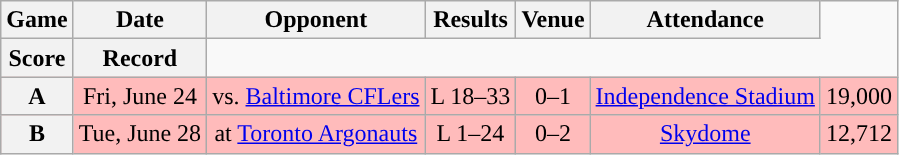<table class="wikitable" style="text-align:center">
<tr>
<th>Game</th>
<th>Date</th>
<th>Opponent</th>
<th>Results</th>
<th>Venue</th>
<th>Attendance</th>
</tr>
<tr>
<th>Score</th>
<th>Record</th>
</tr>
<tr style="background:#ffbbbb">
<th>A</th>
<td>Fri, June 24</td>
<td>vs. <a href='#'>Baltimore CFLers</a></td>
<td>L 18–33</td>
<td>0–1</td>
<td><a href='#'>Independence Stadium</a></td>
<td>19,000</td>
</tr>
<tr style="background:#ffbbbb">
<th>B</th>
<td>Tue, June 28</td>
<td>at <a href='#'>Toronto Argonauts</a></td>
<td>L 1–24</td>
<td>0–2</td>
<td><a href='#'>Skydome</a></td>
<td>12,712</td>
</tr>
</table>
